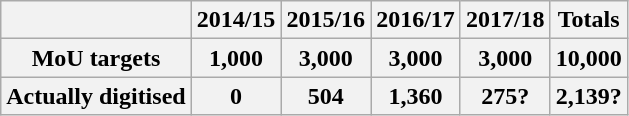<table class="wikitable">
<tr>
<th></th>
<th>2014/15</th>
<th>2015/16</th>
<th>2016/17</th>
<th>2017/18</th>
<th>Totals</th>
</tr>
<tr>
<th>MoU targets</th>
<th>1,000</th>
<th>3,000</th>
<th>3,000</th>
<th>3,000</th>
<th>10,000</th>
</tr>
<tr>
<th>Actually digitised</th>
<th>0</th>
<th>504</th>
<th>1,360</th>
<th>275?</th>
<th>2,139?</th>
</tr>
</table>
